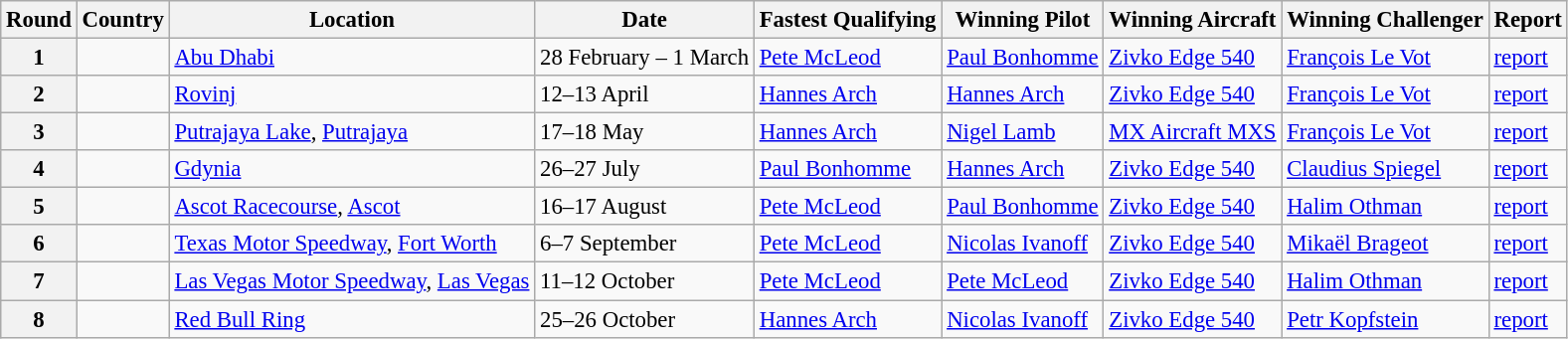<table class="wikitable"  style="font-size: 95%;">
<tr>
<th>Round</th>
<th>Country</th>
<th>Location</th>
<th>Date</th>
<th>Fastest Qualifying</th>
<th>Winning Pilot</th>
<th>Winning Aircraft</th>
<th>Winning Challenger</th>
<th>Report</th>
</tr>
<tr>
<th>1</th>
<td></td>
<td><a href='#'>Abu Dhabi</a></td>
<td>28 February – 1 March</td>
<td> <a href='#'>Pete McLeod</a></td>
<td> <a href='#'>Paul Bonhomme</a></td>
<td><a href='#'>Zivko Edge 540</a></td>
<td> <a href='#'>François Le Vot</a></td>
<td><a href='#'>report</a></td>
</tr>
<tr>
<th>2</th>
<td></td>
<td><a href='#'>Rovinj</a></td>
<td>12–13 April</td>
<td> <a href='#'>Hannes Arch</a></td>
<td> <a href='#'>Hannes Arch</a></td>
<td><a href='#'>Zivko Edge 540</a></td>
<td> <a href='#'>François Le Vot</a></td>
<td><a href='#'>report</a></td>
</tr>
<tr>
<th>3</th>
<td></td>
<td><a href='#'>Putrajaya Lake</a>, <a href='#'>Putrajaya</a></td>
<td>17–18 May</td>
<td> <a href='#'>Hannes Arch</a></td>
<td> <a href='#'>Nigel Lamb</a></td>
<td><a href='#'>MX Aircraft MXS</a></td>
<td> <a href='#'>François Le Vot</a></td>
<td><a href='#'>report</a></td>
</tr>
<tr>
<th>4</th>
<td></td>
<td><a href='#'>Gdynia</a></td>
<td>26–27 July</td>
<td> <a href='#'>Paul Bonhomme</a></td>
<td> <a href='#'>Hannes Arch</a></td>
<td><a href='#'>Zivko Edge 540</a></td>
<td> <a href='#'>Claudius Spiegel</a></td>
<td><a href='#'>report</a></td>
</tr>
<tr>
<th>5</th>
<td></td>
<td><a href='#'>Ascot Racecourse</a>, <a href='#'>Ascot</a></td>
<td>16–17 August</td>
<td> <a href='#'>Pete McLeod</a></td>
<td> <a href='#'>Paul Bonhomme</a></td>
<td><a href='#'>Zivko Edge 540</a></td>
<td> <a href='#'>Halim Othman</a></td>
<td><a href='#'>report</a></td>
</tr>
<tr>
<th>6</th>
<td></td>
<td><a href='#'>Texas Motor Speedway</a>, <a href='#'>Fort Worth</a></td>
<td>6–7 September</td>
<td> <a href='#'>Pete McLeod</a></td>
<td> <a href='#'>Nicolas Ivanoff</a></td>
<td><a href='#'>Zivko Edge 540</a></td>
<td> <a href='#'>Mikaël Brageot</a></td>
<td><a href='#'>report</a></td>
</tr>
<tr>
<th>7</th>
<td></td>
<td><a href='#'>Las Vegas Motor Speedway</a>, <a href='#'>Las Vegas</a></td>
<td>11–12 October</td>
<td> <a href='#'>Pete McLeod</a></td>
<td> <a href='#'>Pete McLeod</a></td>
<td><a href='#'>Zivko Edge 540</a></td>
<td> <a href='#'>Halim Othman</a></td>
<td><a href='#'>report</a></td>
</tr>
<tr>
<th>8</th>
<td></td>
<td><a href='#'>Red Bull Ring</a></td>
<td>25–26 October</td>
<td> <a href='#'>Hannes Arch</a></td>
<td> <a href='#'>Nicolas Ivanoff</a></td>
<td><a href='#'>Zivko Edge 540</a></td>
<td> <a href='#'>Petr Kopfstein</a></td>
<td><a href='#'>report</a></td>
</tr>
</table>
